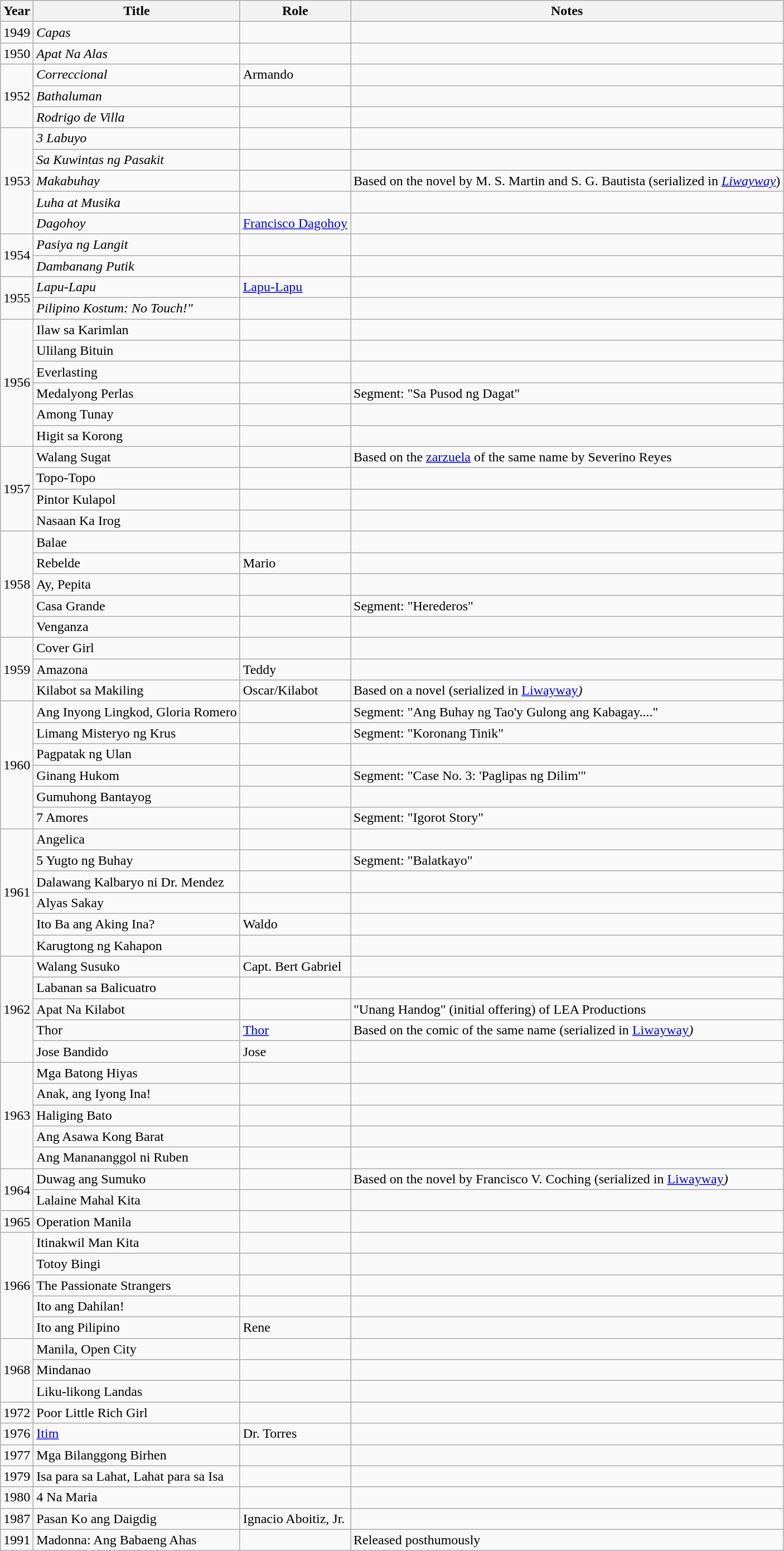<table class="wikitable sortable">
<tr>
<th>Year</th>
<th>Title</th>
<th>Role</th>
<th class="unsortable">Notes</th>
</tr>
<tr>
<td>1949</td>
<td><em>Capas</em></td>
<td></td>
<td></td>
</tr>
<tr>
<td>1950</td>
<td><em>Apat Na Alas</em></td>
<td></td>
<td></td>
</tr>
<tr>
<td rowspan="3">1952</td>
<td><em>Correccional</em></td>
<td>Armando</td>
<td></td>
</tr>
<tr>
<td><em>Bathaluman</em></td>
<td></td>
<td></td>
</tr>
<tr>
<td><em>Rodrigo de Villa</em></td>
<td></td>
<td></td>
</tr>
<tr>
<td rowspan="5">1953</td>
<td><em>3 Labuyo</em></td>
<td></td>
<td></td>
</tr>
<tr>
<td><em>Sa Kuwintas ng Pasakit</em></td>
<td></td>
<td></td>
</tr>
<tr>
<td><em>Makabuhay</em></td>
<td></td>
<td>Based on the novel by M. S. Martin and S. G. Bautista (serialized in <em><a href='#'>Liwayway</a></em>)</td>
</tr>
<tr>
<td><em>Luha at Musika</em></td>
<td></td>
<td></td>
</tr>
<tr>
<td><em>Dagohoy</em></td>
<td><a href='#'>Francisco Dagohoy</a></td>
<td></td>
</tr>
<tr>
<td rowspan="2">1954</td>
<td><em>Pasiya ng Langit</em></td>
<td></td>
<td></td>
</tr>
<tr>
<td><em>Dambanang Putik</em></td>
<td></td>
<td></td>
</tr>
<tr>
<td rowspan="2">1955</td>
<td><em>Lapu-Lapu</em></td>
<td><a href='#'>Lapu-Lapu</a></td>
<td></td>
</tr>
<tr>
<td><em>Pilipino Kostum: No Touch!"</td>
<td></td>
<td></td>
</tr>
<tr>
<td rowspan="6">1956</td>
<td></em>Ilaw sa Karimlan<em></td>
<td></td>
<td></td>
</tr>
<tr>
<td></em>Ulilang Bituin<em></td>
<td></td>
<td></td>
</tr>
<tr>
<td></em>Everlasting<em></td>
<td></td>
<td></td>
</tr>
<tr>
<td></em>Medalyong Perlas<em></td>
<td></td>
<td>Segment: "Sa Pusod ng Dagat"</td>
</tr>
<tr>
<td></em>Among Tunay<em></td>
<td></td>
<td></td>
</tr>
<tr>
<td></em>Higit sa Korong<em></td>
<td></td>
<td></td>
</tr>
<tr>
<td rowspan="4">1957</td>
<td></em>Walang Sugat<em></td>
<td></td>
<td>Based on the <a href='#'>zarzuela</a> of the same name by Severino Reyes</td>
</tr>
<tr>
<td></em>Topo-Topo<em></td>
<td></td>
<td></td>
</tr>
<tr>
<td></em>Pintor Kulapol<em></td>
<td></td>
<td></td>
</tr>
<tr>
<td></em>Nasaan Ka Irog<em></td>
<td></td>
<td></td>
</tr>
<tr>
<td rowspan="5">1958</td>
<td></em>Balae<em></td>
<td></td>
<td></td>
</tr>
<tr>
<td></em>Rebelde<em></td>
<td>Mario</td>
<td></td>
</tr>
<tr>
<td></em>Ay, Pepita<em></td>
<td></td>
<td></td>
</tr>
<tr>
<td></em>Casa Grande<em></td>
<td></td>
<td>Segment: "Herederos"</td>
</tr>
<tr>
<td></em>Venganza<em></td>
<td></td>
<td></td>
</tr>
<tr>
<td rowspan="3">1959</td>
<td></em>Cover Girl<em></td>
<td></td>
<td></td>
</tr>
<tr>
<td></em>Amazona<em></td>
<td>Teddy</td>
<td></td>
</tr>
<tr>
<td></em>Kilabot sa Makiling<em></td>
<td>Oscar/Kilabot</td>
<td>Based on a novel (serialized in </em><a href='#'>Liwayway</a><em>)</td>
</tr>
<tr>
<td rowspan="6">1960</td>
<td></em>Ang Inyong Lingkod, Gloria Romero<em></td>
<td></td>
<td>Segment: "Ang Buhay ng Tao'y Gulong ang Kabagay...."</td>
</tr>
<tr>
<td></em>Limang Misteryo ng Krus<em></td>
<td></td>
<td>Segment: "Koronang Tinik"</td>
</tr>
<tr>
<td></em>Pagpatak ng Ulan<em></td>
<td></td>
<td></td>
</tr>
<tr>
<td></em>Ginang Hukom<em></td>
<td></td>
<td>Segment: "Case No. 3: 'Paglipas ng Dilim'"</td>
</tr>
<tr>
<td></em>Gumuhong Bantayog<em></td>
<td></td>
<td></td>
</tr>
<tr>
<td></em>7 Amores<em></td>
<td></td>
<td>Segment: "Igorot Story"</td>
</tr>
<tr>
<td rowspan="6">1961</td>
<td></em>Angelica<em></td>
<td></td>
<td></td>
</tr>
<tr>
<td></em>5 Yugto ng Buhay<em></td>
<td></td>
<td>Segment: "Balatkayo"</td>
</tr>
<tr>
<td></em>Dalawang Kalbaryo ni Dr. Mendez<em></td>
<td></td>
<td></td>
</tr>
<tr>
<td></em>Alyas Sakay<em></td>
<td></td>
<td></td>
</tr>
<tr>
<td></em>Ito Ba ang Aking Ina?<em></td>
<td>Waldo</td>
<td></td>
</tr>
<tr>
<td></em>Karugtong ng Kahapon<em></td>
<td></td>
<td></td>
</tr>
<tr>
<td rowspan="5">1962</td>
<td></em>Walang Susuko<em></td>
<td>Capt. Bert Gabriel</td>
<td></td>
</tr>
<tr>
<td></em>Labanan sa Balicuatro<em></td>
<td></td>
<td></td>
</tr>
<tr>
<td></em>Apat Na Kilabot<em></td>
<td></td>
<td>"Unang Handog" (initial offering) of LEA Productions</td>
</tr>
<tr>
<td></em>Thor<em></td>
<td><a href='#'>Thor</a></td>
<td>Based on the comic of the same name (serialized in </em><a href='#'>Liwayway</a><em>)</td>
</tr>
<tr>
<td></em>Jose Bandido<em></td>
<td>Jose</td>
<td></td>
</tr>
<tr>
<td rowspan="5">1963</td>
<td></em>Mga Batong Hiyas<em></td>
<td></td>
<td></td>
</tr>
<tr>
<td></em>Anak, ang Iyong Ina!<em></td>
<td></td>
<td></td>
</tr>
<tr>
<td></em>Haliging Bato<em></td>
<td></td>
<td></td>
</tr>
<tr>
<td></em>Ang Asawa Kong Barat<em></td>
<td></td>
<td></td>
</tr>
<tr>
<td></em>Ang Manananggol ni Ruben<em></td>
<td></td>
<td></td>
</tr>
<tr>
<td rowspan="2">1964</td>
<td></em>Duwag ang Sumuko<em></td>
<td></td>
<td>Based on the novel by Francisco V. Coching (serialized in </em><a href='#'>Liwayway</a><em>)</td>
</tr>
<tr>
<td></em>Lalaine Mahal Kita<em></td>
<td></td>
<td></td>
</tr>
<tr>
<td>1965</td>
<td></em>Operation Manila<em></td>
<td></td>
<td></td>
</tr>
<tr>
<td rowspan="5">1966</td>
<td></em>Itinakwil Man Kita<em></td>
<td></td>
<td></td>
</tr>
<tr>
<td></em>Totoy Bingi<em></td>
<td></td>
<td></td>
</tr>
<tr>
<td></em>The Passionate Strangers<em></td>
<td></td>
<td></td>
</tr>
<tr>
<td></em>Ito ang Dahilan!<em></td>
<td></td>
<td></td>
</tr>
<tr>
<td></em>Ito ang Pilipino<em></td>
<td>Rene</td>
<td></td>
</tr>
<tr>
<td rowspan="3">1968</td>
<td></em>Manila, Open City<em></td>
<td></td>
<td></td>
</tr>
<tr>
<td></em>Mindanao<em></td>
<td></td>
<td></td>
</tr>
<tr>
<td></em>Liku-likong Landas<em></td>
<td></td>
<td></td>
</tr>
<tr>
<td>1972</td>
<td></em>Poor Little Rich Girl<em></td>
<td></td>
<td></td>
</tr>
<tr>
<td>1976</td>
<td></em><a href='#'>Itim</a><em></td>
<td>Dr. Torres</td>
<td></td>
</tr>
<tr>
<td>1977</td>
<td></em>Mga Bilanggong Birhen<em></td>
<td></td>
<td></td>
</tr>
<tr>
<td>1979</td>
<td></em>Isa para sa Lahat, Lahat para sa Isa<em></td>
<td></td>
<td></td>
</tr>
<tr>
<td>1980</td>
<td></em>4 Na Maria<em></td>
<td></td>
<td></td>
</tr>
<tr>
<td>1987</td>
<td></em>Pasan Ko ang Daigdig<em></td>
<td>Ignacio Aboitiz, Jr.</td>
<td></td>
</tr>
<tr>
<td>1991</td>
<td></em>Madonna: Ang Babaeng Ahas<em></td>
<td></td>
<td>Released posthumously</td>
</tr>
</table>
